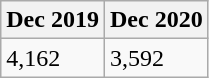<table class="wikitable">
<tr>
<th>Dec 2019</th>
<th>Dec 2020</th>
</tr>
<tr>
<td>4,162</td>
<td>3,592</td>
</tr>
</table>
